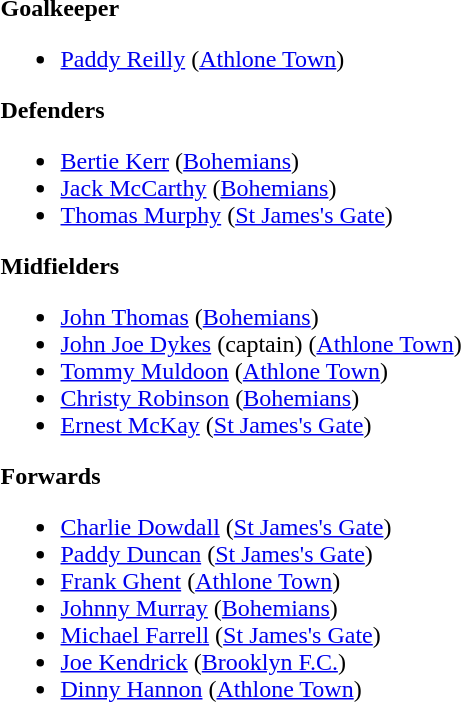<table>
<tr style="vertical-align:top">
<td><br><strong>Goalkeeper</strong><ul><li><a href='#'>Paddy Reilly</a> (<a href='#'>Athlone Town</a>)</li></ul><strong>Defenders</strong><ul><li><a href='#'>Bertie Kerr</a> (<a href='#'>Bohemians</a>)</li><li><a href='#'>Jack McCarthy</a> (<a href='#'>Bohemians</a>)</li><li><a href='#'>Thomas Murphy</a> (<a href='#'>St James's Gate</a>)</li></ul><strong>Midfielders</strong><ul><li><a href='#'>John Thomas</a> (<a href='#'>Bohemians</a>)</li><li><a href='#'>John Joe Dykes</a> (captain) (<a href='#'>Athlone Town</a>)</li><li><a href='#'>Tommy Muldoon</a> (<a href='#'>Athlone Town</a>)</li><li><a href='#'>Christy Robinson</a> (<a href='#'>Bohemians</a>)</li><li><a href='#'>Ernest McKay</a>  (<a href='#'>St James's Gate</a>)</li></ul><strong>Forwards</strong><ul><li><a href='#'>Charlie Dowdall</a> (<a href='#'>St James's Gate</a>)</li><li><a href='#'>Paddy Duncan</a> (<a href='#'>St James's Gate</a>)</li><li><a href='#'>Frank Ghent</a> (<a href='#'>Athlone Town</a>)</li><li><a href='#'>Johnny Murray</a> (<a href='#'>Bohemians</a>)</li><li><a href='#'>Michael Farrell</a> (<a href='#'>St James's Gate</a>)</li><li><a href='#'>Joe Kendrick</a> (<a href='#'>Brooklyn F.C.</a>)</li><li><a href='#'>Dinny Hannon</a> (<a href='#'>Athlone Town</a>)</li></ul></td>
</tr>
</table>
